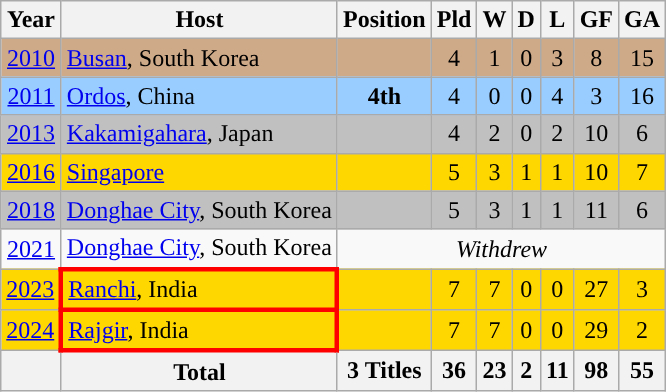<table class="wikitable" style="text-align: center;">
<tr>
<th>Year</th>
<th>Host</th>
<th>Position</th>
<th>Pld</th>
<th>W</th>
<th>D</th>
<th>L</th>
<th>GF</th>
<th>GA</th>
</tr>
<tr bgcolor=#CFAA88>
<td><a href='#'>2010</a></td>
<td align=left> <a href='#'>Busan</a>, South Korea</td>
<td></td>
<td>4</td>
<td>1</td>
<td>0</td>
<td>3</td>
<td>8</td>
<td>15</td>
</tr>
<tr style="background:#9acdff;">
<td><a href='#'>2011</a></td>
<td align=left> <a href='#'>Ordos</a>, China</td>
<td><strong>4th</strong></td>
<td>4</td>
<td>0</td>
<td>0</td>
<td>4</td>
<td>3</td>
<td>16</td>
</tr>
<tr bgcolor=silver>
<td><a href='#'>2013</a></td>
<td align=left> <a href='#'>Kakamigahara</a>, Japan</td>
<td></td>
<td>4</td>
<td>2</td>
<td>0</td>
<td>2</td>
<td>10</td>
<td>6</td>
</tr>
<tr bgcolor=gold>
<td><a href='#'>2016</a></td>
<td align=left> <a href='#'>Singapore</a></td>
<td></td>
<td>5</td>
<td>3</td>
<td>1</td>
<td>1</td>
<td>10</td>
<td>7</td>
</tr>
<tr bgcolor=silver>
<td><a href='#'>2018</a></td>
<td align=left> <a href='#'>Donghae City</a>, South Korea</td>
<td></td>
<td>5</td>
<td>3</td>
<td>1</td>
<td>1</td>
<td>11</td>
<td>6</td>
</tr>
<tr>
<td><a href='#'>2021</a></td>
<td align=left> <a href='#'>Donghae City</a>, South Korea</td>
<td colspan=8><em>Withdrew</em></td>
</tr>
<tr bgcolor=gold>
<td><a href='#'>2023</a></td>
<td align=left style="border: 3px solid red"> <a href='#'>Ranchi</a>, India</td>
<td></td>
<td>7</td>
<td>7</td>
<td>0</td>
<td>0</td>
<td>27</td>
<td>3</td>
</tr>
<tr bgcolor=Gold>
<td><a href='#'>2024</a></td>
<td align=left style="border: 3px solid red"> <a href='#'>Rajgir</a>, India</td>
<td></td>
<td>7</td>
<td>7</td>
<td>0</td>
<td>0</td>
<td>29</td>
<td>2</td>
</tr>
<tr>
<th></th>
<th>Total</th>
<th><strong>3 Titles</strong></th>
<th>36</th>
<th>23</th>
<th>2</th>
<th>11</th>
<th>98</th>
<th>55</th>
</tr>
</table>
